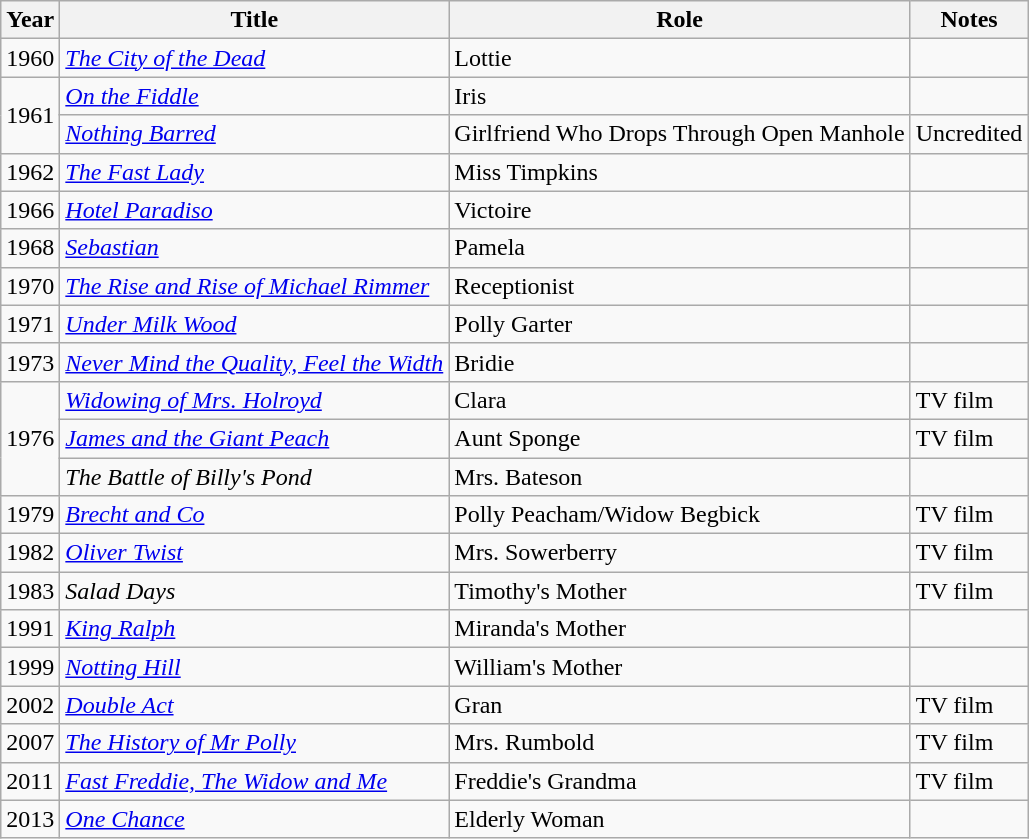<table class="wikitable">
<tr>
<th>Year</th>
<th>Title</th>
<th>Role</th>
<th>Notes</th>
</tr>
<tr>
<td>1960</td>
<td><em><a href='#'>The City of the Dead</a></em></td>
<td>Lottie</td>
<td></td>
</tr>
<tr>
<td rowspan="2">1961</td>
<td><em><a href='#'>On the Fiddle</a></em></td>
<td>Iris</td>
<td></td>
</tr>
<tr>
<td><em><a href='#'>Nothing Barred</a></em></td>
<td>Girlfriend Who Drops Through Open Manhole</td>
<td>Uncredited</td>
</tr>
<tr>
<td>1962</td>
<td><em><a href='#'>The Fast Lady</a></em></td>
<td>Miss Timpkins</td>
<td></td>
</tr>
<tr>
<td>1966</td>
<td><em><a href='#'>Hotel Paradiso</a></em></td>
<td>Victoire</td>
<td></td>
</tr>
<tr>
<td>1968</td>
<td><em><a href='#'>Sebastian</a></em></td>
<td>Pamela</td>
<td></td>
</tr>
<tr>
<td>1970</td>
<td><em><a href='#'>The Rise and Rise of Michael Rimmer</a></em></td>
<td>Receptionist</td>
<td></td>
</tr>
<tr>
<td>1971</td>
<td><em><a href='#'>Under Milk Wood</a></em></td>
<td>Polly Garter</td>
<td></td>
</tr>
<tr>
<td>1973</td>
<td><em><a href='#'>Never Mind the Quality, Feel the Width</a></em></td>
<td>Bridie</td>
<td></td>
</tr>
<tr>
<td rowspan="3">1976</td>
<td><em><a href='#'>Widowing of Mrs. Holroyd</a></em></td>
<td>Clara</td>
<td>TV film</td>
</tr>
<tr>
<td><em><a href='#'>James and the Giant Peach</a></em></td>
<td>Aunt Sponge</td>
<td>TV film</td>
</tr>
<tr>
<td><em>The Battle of Billy's Pond</em></td>
<td>Mrs. Bateson</td>
<td></td>
</tr>
<tr>
<td>1979</td>
<td><em><a href='#'>Brecht and Co</a></em></td>
<td>Polly Peacham/Widow Begbick</td>
<td>TV film</td>
</tr>
<tr>
<td>1982</td>
<td><em><a href='#'>Oliver Twist</a></em></td>
<td>Mrs. Sowerberry</td>
<td>TV film</td>
</tr>
<tr>
<td>1983</td>
<td><em>Salad Days</em></td>
<td>Timothy's Mother</td>
<td>TV film</td>
</tr>
<tr>
<td>1991</td>
<td><em><a href='#'>King Ralph</a></em></td>
<td>Miranda's Mother</td>
<td></td>
</tr>
<tr>
<td>1999</td>
<td><em><a href='#'>Notting Hill</a></em></td>
<td>William's Mother</td>
<td></td>
</tr>
<tr>
<td>2002</td>
<td><em><a href='#'>Double Act</a></em></td>
<td>Gran</td>
<td>TV film</td>
</tr>
<tr>
<td>2007</td>
<td><em><a href='#'>The History of Mr Polly</a></em></td>
<td>Mrs. Rumbold</td>
<td>TV film</td>
</tr>
<tr>
<td>2011</td>
<td><em><a href='#'>Fast Freddie, The Widow and Me</a></em></td>
<td>Freddie's Grandma</td>
<td>TV film</td>
</tr>
<tr>
<td>2013</td>
<td><em><a href='#'>One Chance</a></em></td>
<td>Elderly Woman</td>
<td></td>
</tr>
</table>
